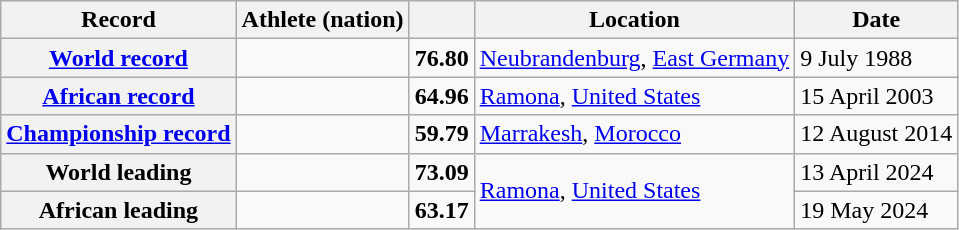<table class="wikitable">
<tr>
<th scope="col">Record</th>
<th scope="col">Athlete (nation)</th>
<th scope="col"></th>
<th scope="col">Location</th>
<th scope="col">Date</th>
</tr>
<tr>
<th scope="row"><a href='#'>World record</a></th>
<td></td>
<td align="center"><strong>76.80</strong></td>
<td><a href='#'>Neubrandenburg</a>, <a href='#'>East Germany</a></td>
<td>9 July 1988</td>
</tr>
<tr>
<th scope="row"><a href='#'>African record</a></th>
<td></td>
<td align="center"><strong>64.96</strong></td>
<td><a href='#'>Ramona</a>, <a href='#'>United States</a></td>
<td>15 April 2003</td>
</tr>
<tr>
<th><a href='#'>Championship record</a></th>
<td></td>
<td align="center"><strong>59.79</strong></td>
<td><a href='#'>Marrakesh</a>, <a href='#'>Morocco</a></td>
<td>12 August 2014</td>
</tr>
<tr>
<th scope="row">World leading</th>
<td></td>
<td align="center"><strong>73.09</strong></td>
<td rowspan="2"><a href='#'>Ramona</a>, <a href='#'>United States</a></td>
<td>13 April 2024</td>
</tr>
<tr>
<th scope="row">African leading</th>
<td></td>
<td align="center"><strong>63.17</strong></td>
<td>19 May 2024</td>
</tr>
</table>
